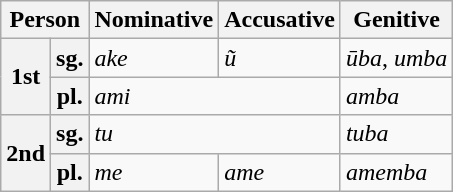<table class=wikitable>
<tr>
<th colspan=2>Person</th>
<th>Nominative</th>
<th>Accusative</th>
<th>Genitive</th>
</tr>
<tr>
<th rowspan=2>1st</th>
<th>sg.</th>
<td><em>ake</em></td>
<td><em>ũ</em></td>
<td><em>ūba</em>, <em>umba</em></td>
</tr>
<tr>
<th>pl.</th>
<td colspan=2><em>ami</em></td>
<td><em>amba</em></td>
</tr>
<tr>
<th rowspan=2>2nd</th>
<th>sg.</th>
<td colspan=2><em>tu</em></td>
<td><em>tuba</em></td>
</tr>
<tr>
<th>pl.</th>
<td><em>me</em></td>
<td><em>ame</em></td>
<td><em>amemba</em></td>
</tr>
</table>
